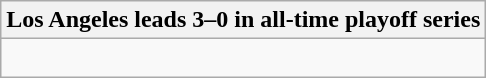<table class="wikitable collapsible collapsed">
<tr>
<th>Los Angeles leads 3–0 in all-time playoff series</th>
</tr>
<tr>
<td><br>

</td>
</tr>
</table>
